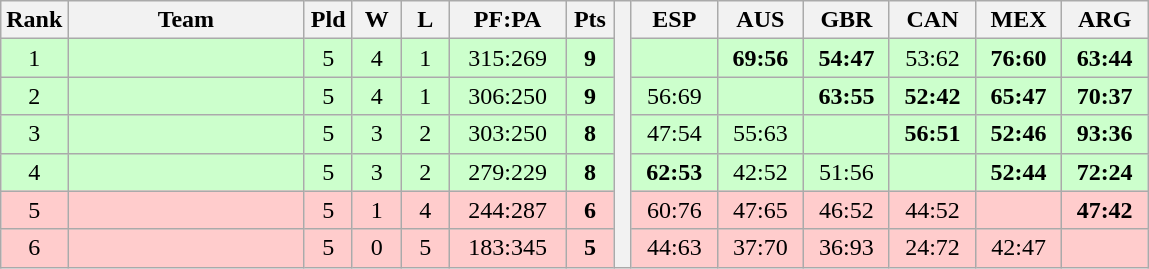<table class="wikitable" style="text-align:center">
<tr>
<th width=25>Rank</th>
<th width=150>Team</th>
<th width=25>Pld</th>
<th width=25>W</th>
<th width=25>L</th>
<th width=70>PF:PA</th>
<th width=25>Pts</th>
<th rowspan="7"> </th>
<th width=50>ESP</th>
<th width=50>AUS</th>
<th width=50>GBR</th>
<th width=50>CAN</th>
<th width=50>MEX</th>
<th width=50>ARG</th>
</tr>
<tr style="background:#ccffcc;">
<td>1</td>
<td style="text-align:left"></td>
<td>5</td>
<td>4</td>
<td>1</td>
<td>315:269</td>
<td><strong>9</strong></td>
<td></td>
<td><strong>69:56</strong></td>
<td><strong>54:47</strong></td>
<td>53:62</td>
<td><strong>76:60</strong></td>
<td><strong>63:44</strong></td>
</tr>
<tr style="background:#ccffcc;">
<td>2</td>
<td style="text-align:left"></td>
<td>5</td>
<td>4</td>
<td>1</td>
<td>306:250</td>
<td><strong>9</strong></td>
<td>56:69</td>
<td></td>
<td><strong>63:55</strong></td>
<td><strong>52:42</strong></td>
<td><strong>65:47</strong></td>
<td><strong>70:37</strong></td>
</tr>
<tr style="background:#ccffcc;">
<td>3</td>
<td style="text-align:left"></td>
<td>5</td>
<td>3</td>
<td>2</td>
<td>303:250</td>
<td><strong>8</strong></td>
<td>47:54</td>
<td>55:63</td>
<td></td>
<td><strong>56:51</strong></td>
<td><strong>52:46</strong></td>
<td><strong>93:36</strong></td>
</tr>
<tr style="background:#ccffcc;">
<td>4</td>
<td style="text-align:left"></td>
<td>5</td>
<td>3</td>
<td>2</td>
<td>279:229</td>
<td><strong>8</strong></td>
<td><strong>62:53</strong></td>
<td>42:52</td>
<td>51:56</td>
<td></td>
<td><strong>52:44</strong></td>
<td><strong>72:24</strong></td>
</tr>
<tr style="background:#ffcccc;">
<td>5</td>
<td style="text-align:left"></td>
<td>5</td>
<td>1</td>
<td>4</td>
<td>244:287</td>
<td><strong>6</strong></td>
<td>60:76</td>
<td>47:65</td>
<td>46:52</td>
<td>44:52</td>
<td></td>
<td><strong>47:42</strong></td>
</tr>
<tr style="background:#ffcccc;">
<td>6</td>
<td style="text-align:left"></td>
<td>5</td>
<td>0</td>
<td>5</td>
<td>183:345</td>
<td><strong>5</strong></td>
<td>44:63</td>
<td>37:70</td>
<td>36:93</td>
<td>24:72</td>
<td>42:47</td>
<td></td>
</tr>
</table>
